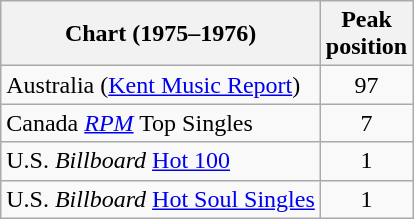<table class="wikitable">
<tr>
<th>Chart (1975–1976)</th>
<th>Peak<br>position</th>
</tr>
<tr>
<td>Australia (<a href='#'>Kent Music Report</a>)</td>
<td style="text-align:center;">97</td>
</tr>
<tr>
<td>Canada <em><a href='#'>RPM</a></em> Top Singles</td>
<td style="text-align:center;">7</td>
</tr>
<tr>
<td>U.S. <em>Billboard</em> <a href='#'>Hot 100</a></td>
<td style="text-align:center;">1</td>
</tr>
<tr>
<td>U.S. <em>Billboard</em> <a href='#'>Hot Soul Singles</a></td>
<td style="text-align:center;">1</td>
</tr>
</table>
